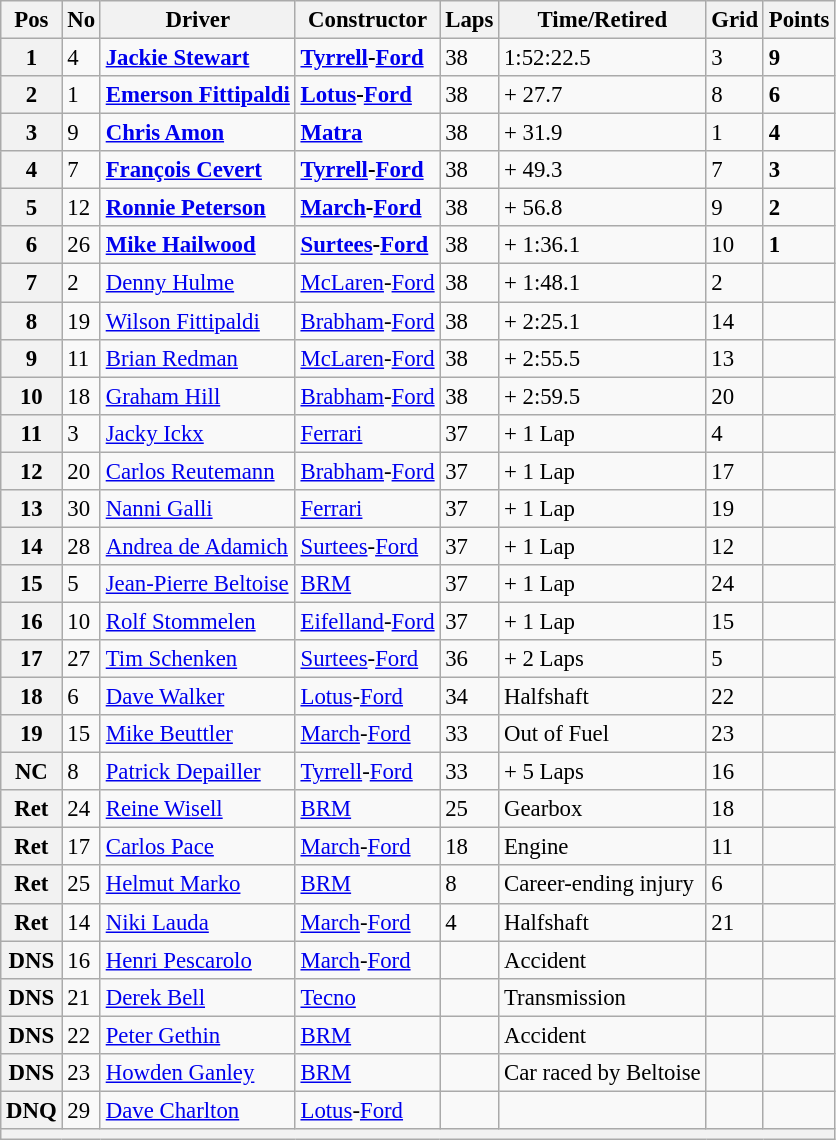<table class="wikitable" style="font-size: 95%;">
<tr>
<th>Pos</th>
<th>No</th>
<th>Driver</th>
<th>Constructor</th>
<th>Laps</th>
<th>Time/Retired</th>
<th>Grid</th>
<th>Points</th>
</tr>
<tr>
<th>1</th>
<td>4</td>
<td> <strong><a href='#'>Jackie Stewart</a></strong></td>
<td><strong><a href='#'>Tyrrell</a>-<a href='#'>Ford</a></strong></td>
<td>38</td>
<td>1:52:22.5</td>
<td>3</td>
<td><strong>9</strong></td>
</tr>
<tr>
<th>2</th>
<td>1</td>
<td> <strong><a href='#'>Emerson Fittipaldi</a></strong></td>
<td><strong><a href='#'>Lotus</a>-<a href='#'>Ford</a></strong></td>
<td>38</td>
<td>+ 27.7</td>
<td>8</td>
<td><strong>6</strong></td>
</tr>
<tr>
<th>3</th>
<td>9</td>
<td> <strong><a href='#'>Chris Amon</a></strong></td>
<td><strong><a href='#'>Matra</a></strong></td>
<td>38</td>
<td>+ 31.9</td>
<td>1</td>
<td><strong>4</strong></td>
</tr>
<tr>
<th>4</th>
<td>7</td>
<td> <strong><a href='#'>François Cevert</a></strong></td>
<td><strong><a href='#'>Tyrrell</a>-<a href='#'>Ford</a></strong></td>
<td>38</td>
<td>+ 49.3</td>
<td>7</td>
<td><strong>3</strong></td>
</tr>
<tr>
<th>5</th>
<td>12</td>
<td> <strong><a href='#'>Ronnie Peterson</a></strong></td>
<td><strong><a href='#'>March</a>-<a href='#'>Ford</a></strong></td>
<td>38</td>
<td>+ 56.8</td>
<td>9</td>
<td><strong>2</strong></td>
</tr>
<tr>
<th>6</th>
<td>26</td>
<td> <strong><a href='#'>Mike Hailwood</a></strong></td>
<td><strong><a href='#'>Surtees</a>-<a href='#'>Ford</a></strong></td>
<td>38</td>
<td>+ 1:36.1</td>
<td>10</td>
<td><strong>1</strong></td>
</tr>
<tr>
<th>7</th>
<td>2</td>
<td> <a href='#'>Denny Hulme</a></td>
<td><a href='#'>McLaren</a>-<a href='#'>Ford</a></td>
<td>38</td>
<td>+ 1:48.1</td>
<td>2</td>
<td> </td>
</tr>
<tr>
<th>8</th>
<td>19</td>
<td> <a href='#'>Wilson Fittipaldi</a></td>
<td><a href='#'>Brabham</a>-<a href='#'>Ford</a></td>
<td>38</td>
<td>+ 2:25.1</td>
<td>14</td>
<td> </td>
</tr>
<tr>
<th>9</th>
<td>11</td>
<td> <a href='#'>Brian Redman</a></td>
<td><a href='#'>McLaren</a>-<a href='#'>Ford</a></td>
<td>38</td>
<td>+ 2:55.5</td>
<td>13</td>
<td> </td>
</tr>
<tr>
<th>10</th>
<td>18</td>
<td> <a href='#'>Graham Hill</a></td>
<td><a href='#'>Brabham</a>-<a href='#'>Ford</a></td>
<td>38</td>
<td>+ 2:59.5</td>
<td>20</td>
<td> </td>
</tr>
<tr>
<th>11</th>
<td>3</td>
<td> <a href='#'>Jacky Ickx</a></td>
<td><a href='#'>Ferrari</a></td>
<td>37</td>
<td>+ 1 Lap</td>
<td>4</td>
<td> </td>
</tr>
<tr>
<th>12</th>
<td>20</td>
<td>  <a href='#'>Carlos Reutemann</a></td>
<td><a href='#'>Brabham</a>-<a href='#'>Ford</a></td>
<td>37</td>
<td>+ 1 Lap</td>
<td>17</td>
<td> </td>
</tr>
<tr>
<th>13</th>
<td>30</td>
<td> <a href='#'>Nanni Galli</a></td>
<td><a href='#'>Ferrari</a></td>
<td>37</td>
<td>+ 1 Lap</td>
<td>19</td>
<td> </td>
</tr>
<tr>
<th>14</th>
<td>28</td>
<td> <a href='#'>Andrea de Adamich</a></td>
<td><a href='#'>Surtees</a>-<a href='#'>Ford</a></td>
<td>37</td>
<td>+ 1 Lap</td>
<td>12</td>
<td> </td>
</tr>
<tr>
<th>15</th>
<td>5</td>
<td> <a href='#'>Jean-Pierre Beltoise</a></td>
<td><a href='#'>BRM</a></td>
<td>37</td>
<td>+ 1 Lap</td>
<td>24</td>
<td> </td>
</tr>
<tr>
<th>16</th>
<td>10</td>
<td> <a href='#'>Rolf Stommelen</a></td>
<td><a href='#'>Eifelland</a>-<a href='#'>Ford</a></td>
<td>37</td>
<td>+ 1 Lap</td>
<td>15</td>
<td> </td>
</tr>
<tr>
<th>17</th>
<td>27</td>
<td> <a href='#'>Tim Schenken</a></td>
<td><a href='#'>Surtees</a>-<a href='#'>Ford</a></td>
<td>36</td>
<td>+ 2 Laps</td>
<td>5</td>
<td> </td>
</tr>
<tr>
<th>18</th>
<td>6</td>
<td> <a href='#'>Dave Walker</a></td>
<td><a href='#'>Lotus</a>-<a href='#'>Ford</a></td>
<td>34</td>
<td>Halfshaft</td>
<td>22</td>
<td> </td>
</tr>
<tr>
<th>19</th>
<td>15</td>
<td> <a href='#'>Mike Beuttler</a></td>
<td><a href='#'>March</a>-<a href='#'>Ford</a></td>
<td>33</td>
<td>Out of Fuel</td>
<td>23</td>
<td> </td>
</tr>
<tr>
<th>NC</th>
<td>8</td>
<td> <a href='#'>Patrick Depailler</a></td>
<td><a href='#'>Tyrrell</a>-<a href='#'>Ford</a></td>
<td>33</td>
<td>+ 5 Laps</td>
<td>16</td>
<td> </td>
</tr>
<tr>
<th>Ret</th>
<td>24</td>
<td> <a href='#'>Reine Wisell</a></td>
<td><a href='#'>BRM</a></td>
<td>25</td>
<td>Gearbox</td>
<td>18</td>
<td> </td>
</tr>
<tr>
<th>Ret</th>
<td>17</td>
<td> <a href='#'>Carlos Pace</a></td>
<td><a href='#'>March</a>-<a href='#'>Ford</a></td>
<td>18</td>
<td>Engine</td>
<td>11</td>
<td> </td>
</tr>
<tr>
<th>Ret</th>
<td>25</td>
<td> <a href='#'>Helmut Marko</a></td>
<td><a href='#'>BRM</a></td>
<td>8</td>
<td>Career-ending injury</td>
<td>6</td>
<td> </td>
</tr>
<tr>
<th>Ret</th>
<td>14</td>
<td> <a href='#'>Niki Lauda</a></td>
<td><a href='#'>March</a>-<a href='#'>Ford</a></td>
<td>4</td>
<td>Halfshaft</td>
<td>21</td>
<td> </td>
</tr>
<tr>
<th>DNS</th>
<td>16</td>
<td> <a href='#'>Henri Pescarolo</a></td>
<td><a href='#'>March</a>-<a href='#'>Ford</a></td>
<td> </td>
<td>Accident</td>
<td> </td>
<td> </td>
</tr>
<tr>
<th>DNS</th>
<td>21</td>
<td> <a href='#'>Derek Bell</a></td>
<td><a href='#'>Tecno</a></td>
<td> </td>
<td>Transmission</td>
<td> </td>
<td> </td>
</tr>
<tr>
<th>DNS</th>
<td>22</td>
<td> <a href='#'>Peter Gethin</a></td>
<td><a href='#'>BRM</a></td>
<td> </td>
<td>Accident</td>
<td> </td>
<td> </td>
</tr>
<tr>
<th>DNS</th>
<td>23</td>
<td> <a href='#'>Howden Ganley</a></td>
<td><a href='#'>BRM</a></td>
<td> </td>
<td>Car raced by Beltoise</td>
<td> </td>
<td> </td>
</tr>
<tr>
<th>DNQ</th>
<td>29</td>
<td> <a href='#'>Dave Charlton</a></td>
<td><a href='#'>Lotus</a>-<a href='#'>Ford</a></td>
<td> </td>
<td> </td>
<td> </td>
<td> </td>
</tr>
<tr>
<th colspan="8"></th>
</tr>
</table>
